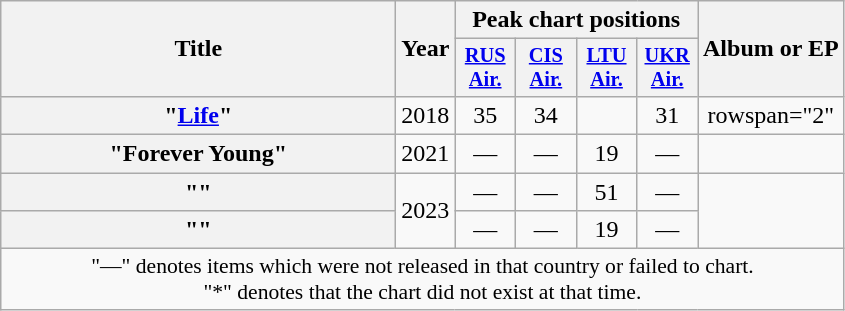<table class="wikitable plainrowheaders" style="text-align:center;">
<tr>
<th rowspan="2" style="width:16em;">Title</th>
<th rowspan="2" style="width:1em;">Year</th>
<th colspan="4">Peak chart positions</th>
<th rowspan="2">Album or EP</th>
</tr>
<tr>
<th scope="col" style="width:2.5em;font-size:85%;"><a href='#'>RUS<br>Air.</a><br></th>
<th scope="col" style="width:2.5em;font-size:85%;"><a href='#'>CIS<br>Air.</a><br></th>
<th scope="col" style="width:2.5em;font-size:85%;"><a href='#'>LTU<br>Air.</a><br></th>
<th scope="col" style="width:2.5em;font-size:85%;"><a href='#'>UKR<br>Air.</a><br></th>
</tr>
<tr>
<th scope="row">"<a href='#'>Life</a>" </th>
<td>2018</td>
<td>35</td>
<td>34</td>
<td></td>
<td>31</td>
<td>rowspan="2" </td>
</tr>
<tr>
<th scope="row">"Forever Young" <br></th>
<td>2021</td>
<td>—</td>
<td>—</td>
<td>19</td>
<td>—</td>
</tr>
<tr>
<th scope="row">""</th>
<td rowspan="2">2023</td>
<td>—</td>
<td>—</td>
<td>51</td>
<td>—</td>
<td rowspan="2"></td>
</tr>
<tr>
<th scope="row">""</th>
<td>—</td>
<td>—</td>
<td>19</td>
<td>—</td>
</tr>
<tr>
<td colspan="7" style="font-size:90%;">"—" denotes items which were not released in that country or failed to chart.<br>"*" denotes that the chart did not exist at that time.</td>
</tr>
</table>
